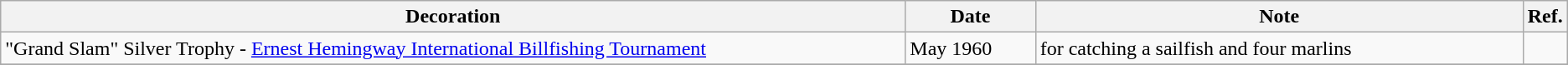<table class="wikitable" style="text-align:left;">
<tr ->
<th colspan=1 width="750px">Decoration</th>
<th width="100px">Date</th>
<th width="400px">Note</th>
<th>Ref.</th>
</tr>
<tr>
<td>"Grand Slam" Silver Trophy - <a href='#'>Ernest Hemingway International Billfishing Tournament</a></td>
<td>May 1960</td>
<td>for catching a sailfish and four marlins</td>
<td></td>
</tr>
<tr>
</tr>
</table>
